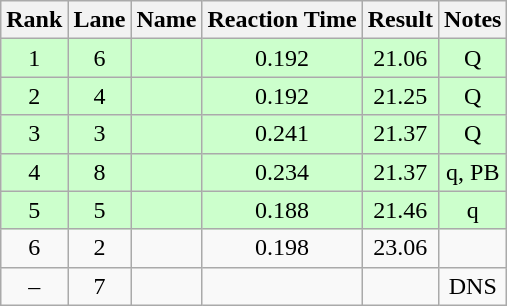<table class="wikitable" style="text-align:center">
<tr>
<th>Rank</th>
<th>Lane</th>
<th>Name</th>
<th>Reaction Time</th>
<th>Result</th>
<th>Notes</th>
</tr>
<tr bgcolor=ccffcc>
<td>1</td>
<td>6</td>
<td align="left"></td>
<td>0.192</td>
<td>21.06</td>
<td>Q</td>
</tr>
<tr bgcolor=ccffcc>
<td>2</td>
<td>4</td>
<td align="left"></td>
<td>0.192</td>
<td>21.25</td>
<td>Q</td>
</tr>
<tr bgcolor=ccffcc>
<td>3</td>
<td>3</td>
<td align="left"></td>
<td>0.241</td>
<td>21.37</td>
<td>Q</td>
</tr>
<tr bgcolor=ccffcc>
<td>4</td>
<td>8</td>
<td align="left"></td>
<td>0.234</td>
<td>21.37</td>
<td>q, PB</td>
</tr>
<tr bgcolor=ccffcc>
<td>5</td>
<td>5</td>
<td align="left"></td>
<td>0.188</td>
<td>21.46</td>
<td>q</td>
</tr>
<tr>
<td>6</td>
<td>2</td>
<td align="left"></td>
<td>0.198</td>
<td>23.06</td>
<td></td>
</tr>
<tr>
<td>–</td>
<td>7</td>
<td align="left"></td>
<td></td>
<td></td>
<td>DNS</td>
</tr>
</table>
